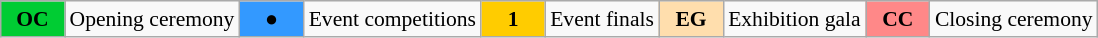<table class="wikitable" style="margin:0.5em auto; font-size:90%;position:relative;">
<tr>
<td style="width:2.5em; background:#00cc33; text-align:center"><strong>OC</strong></td>
<td>Opening ceremony</td>
<td style="width:2.5em; background:#3399ff; text-align:center">●</td>
<td>Event competitions</td>
<td style="width:2.5em; background:#ffcc00; text-align:center"><strong>1</strong></td>
<td>Event finals</td>
<td style="width:2.5em; background:#ffdead; text-align:center"><strong>EG</strong></td>
<td>Exhibition gala</td>
<td style="width:2.5em; background:#FF8888; text-align:center"><strong>CC</strong></td>
<td>Closing ceremony</td>
</tr>
</table>
